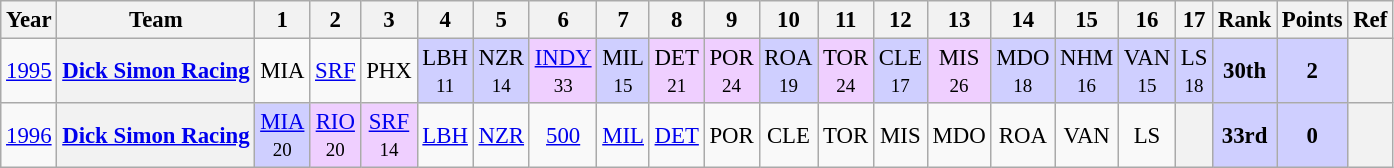<table class="wikitable" style="text-align:center; font-size:95%">
<tr>
<th>Year</th>
<th>Team</th>
<th>1</th>
<th>2</th>
<th>3</th>
<th>4</th>
<th>5</th>
<th>6</th>
<th>7</th>
<th>8</th>
<th>9</th>
<th>10</th>
<th>11</th>
<th>12</th>
<th>13</th>
<th>14</th>
<th>15</th>
<th>16</th>
<th>17</th>
<th>Rank</th>
<th>Points</th>
<th>Ref</th>
</tr>
<tr>
<td><a href='#'>1995</a></td>
<th><a href='#'>Dick Simon Racing</a></th>
<td>MIA<br><small></small></td>
<td><a href='#'>SRF</a><br><small></small></td>
<td>PHX<br><small></small></td>
<td style="background:#CFCFFF;">LBH<br><small>11</small></td>
<td style="background:#CFCFFF;">NZR<br><small>14</small></td>
<td style="background:#EFCFFF;"><a href='#'>INDY</a><br><small>33</small></td>
<td style="background:#CFCFFF;">MIL<br><small>15</small></td>
<td style="background:#EFCFFF;">DET<br><small>21</small></td>
<td style="background:#EFCFFF;">POR<br><small>24</small></td>
<td style="background:#CFCFFF;">ROA<br><small>19</small></td>
<td style="background:#EFCFFF;">TOR<br><small>24</small></td>
<td style="background:#CFCFFF;">CLE<br><small>17</small></td>
<td style="background:#EFCFFF;">MIS<br><small>26</small></td>
<td style="background:#CFCFFF;">MDO<br><small>18</small></td>
<td style="background:#CFCFFF;">NHM<br><small>16</small></td>
<td style="background:#CFCFFF;">VAN<br><small>15</small></td>
<td style="background:#CFCFFF;">LS<br><small>18</small></td>
<td style="background:#CFCFFF;"><strong>30th</strong></td>
<td style="background:#CFCFFF;"><strong>2</strong></td>
<th></th>
</tr>
<tr>
<td><a href='#'>1996</a></td>
<th><a href='#'>Dick Simon Racing</a></th>
<td style="background:#CFCFFF;"><a href='#'>MIA</a><br><small>20</small></td>
<td style="background:#EFCFFF;"><a href='#'>RIO</a><br><small>20</small></td>
<td style="background:#EFCFFF;"><a href='#'>SRF</a><br><small>14</small></td>
<td><a href='#'>LBH</a><br><small></small></td>
<td><a href='#'>NZR</a><br><small></small></td>
<td><a href='#'>500</a><br><small></small></td>
<td><a href='#'>MIL</a><br><small></small></td>
<td><a href='#'>DET</a><br><small></small></td>
<td>POR<br><small></small></td>
<td>CLE<br><small></small></td>
<td>TOR<br><small></small></td>
<td>MIS<br><small></small></td>
<td>MDO<br><small></small></td>
<td>ROA<br><small></small></td>
<td>VAN<br><small></small></td>
<td>LS<br><small></small></td>
<th></th>
<td style="background:#CFCFFF;"><strong>33rd</strong></td>
<td style="background:#CFCFFF;"><strong>0</strong></td>
<th></th>
</tr>
</table>
